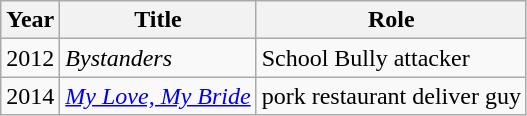<table class="wikitable">
<tr>
<th>Year</th>
<th>Title</th>
<th>Role</th>
</tr>
<tr>
<td>2012</td>
<td><em>Bystanders</em></td>
<td>School Bully attacker</td>
</tr>
<tr>
<td>2014</td>
<td><a href='#'><em>My Love, My Bride</em></a></td>
<td>pork restaurant deliver guy</td>
</tr>
</table>
